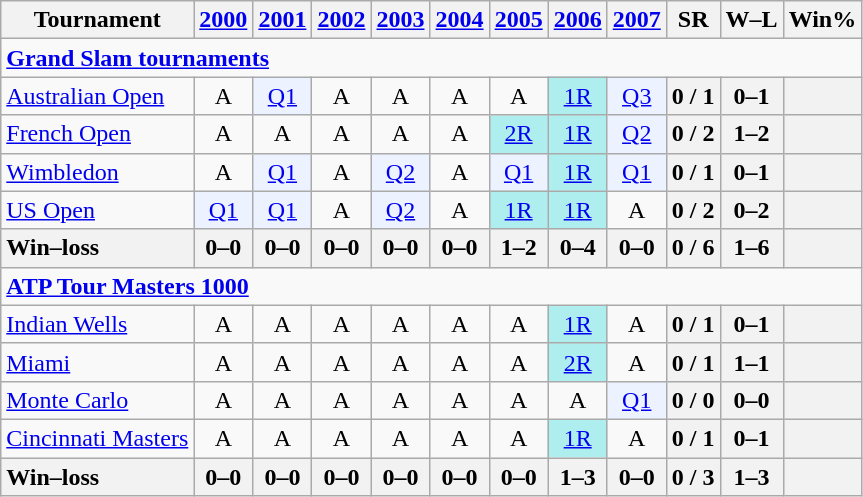<table class=wikitable style=text-align:center>
<tr>
<th>Tournament</th>
<th><a href='#'>2000</a></th>
<th><a href='#'>2001</a></th>
<th><a href='#'>2002</a></th>
<th><a href='#'>2003</a></th>
<th><a href='#'>2004</a></th>
<th><a href='#'>2005</a></th>
<th><a href='#'>2006</a></th>
<th><a href='#'>2007</a></th>
<th>SR</th>
<th>W–L</th>
<th>Win%</th>
</tr>
<tr>
<td colspan=25 style=text-align:left><a href='#'><strong>Grand Slam tournaments</strong></a></td>
</tr>
<tr>
<td align=left><a href='#'>Australian Open</a></td>
<td>A</td>
<td bgcolor=ecf2ff><a href='#'>Q1</a></td>
<td>A</td>
<td>A</td>
<td>A</td>
<td>A</td>
<td bgcolor=afeeee><a href='#'>1R</a></td>
<td bgcolor=ecf2ff><a href='#'>Q3</a></td>
<th>0 / 1</th>
<th>0–1</th>
<th></th>
</tr>
<tr>
<td align=left><a href='#'>French Open</a></td>
<td>A</td>
<td>A</td>
<td>A</td>
<td>A</td>
<td>A</td>
<td bgcolor=afeeee><a href='#'>2R</a></td>
<td bgcolor=afeeee><a href='#'>1R</a></td>
<td bgcolor=ecf2ff><a href='#'>Q2</a></td>
<th>0 / 2</th>
<th>1–2</th>
<th></th>
</tr>
<tr>
<td align=left><a href='#'>Wimbledon</a></td>
<td>A</td>
<td bgcolor=ecf2ff><a href='#'>Q1</a></td>
<td>A</td>
<td bgcolor=ecf2ff><a href='#'>Q2</a></td>
<td>A</td>
<td bgcolor=ecf2ff><a href='#'>Q1</a></td>
<td bgcolor=afeeee><a href='#'>1R</a></td>
<td bgcolor=ecf2ff><a href='#'>Q1</a></td>
<th>0 / 1</th>
<th>0–1</th>
<th></th>
</tr>
<tr>
<td align=left><a href='#'>US Open</a></td>
<td bgcolor=ecf2ff><a href='#'>Q1</a></td>
<td bgcolor=ecf2ff><a href='#'>Q1</a></td>
<td>A</td>
<td bgcolor=ecf2ff><a href='#'>Q2</a></td>
<td>A</td>
<td bgcolor=afeeee><a href='#'>1R</a></td>
<td bgcolor=afeeee><a href='#'>1R</a></td>
<td>A</td>
<th>0 / 2</th>
<th>0–2</th>
<th></th>
</tr>
<tr>
<th style=text-align:left><strong>Win–loss</strong></th>
<th>0–0</th>
<th>0–0</th>
<th>0–0</th>
<th>0–0</th>
<th>0–0</th>
<th>1–2</th>
<th>0–4</th>
<th>0–0</th>
<th>0 / 6</th>
<th>1–6</th>
<th></th>
</tr>
<tr>
<td colspan=25 style=text-align:left><strong><a href='#'>ATP Tour Masters 1000</a></strong></td>
</tr>
<tr>
<td align=left><a href='#'>Indian Wells</a></td>
<td>A</td>
<td>A</td>
<td>A</td>
<td>A</td>
<td>A</td>
<td>A</td>
<td bgcolor=afeeee><a href='#'>1R</a></td>
<td>A</td>
<th>0 / 1</th>
<th>0–1</th>
<th></th>
</tr>
<tr>
<td align=left><a href='#'>Miami</a></td>
<td>A</td>
<td>A</td>
<td>A</td>
<td>A</td>
<td>A</td>
<td>A</td>
<td bgcolor=afeeee><a href='#'>2R</a></td>
<td>A</td>
<th>0 / 1</th>
<th>1–1</th>
<th></th>
</tr>
<tr>
<td align=left><a href='#'>Monte Carlo</a></td>
<td>A</td>
<td>A</td>
<td>A</td>
<td>A</td>
<td>A</td>
<td>A</td>
<td>A</td>
<td bgcolor=ecf2ff><a href='#'>Q1</a></td>
<th>0 / 0</th>
<th>0–0</th>
<th></th>
</tr>
<tr>
<td align=left><a href='#'>Cincinnati Masters</a></td>
<td>A</td>
<td>A</td>
<td>A</td>
<td>A</td>
<td>A</td>
<td>A</td>
<td bgcolor=afeeee><a href='#'>1R</a></td>
<td>A</td>
<th>0 / 1</th>
<th>0–1</th>
<th></th>
</tr>
<tr>
<th style=text-align:left><strong>Win–loss</strong></th>
<th>0–0</th>
<th>0–0</th>
<th>0–0</th>
<th>0–0</th>
<th>0–0</th>
<th>0–0</th>
<th>1–3</th>
<th>0–0</th>
<th>0 / 3</th>
<th>1–3</th>
<th></th>
</tr>
</table>
